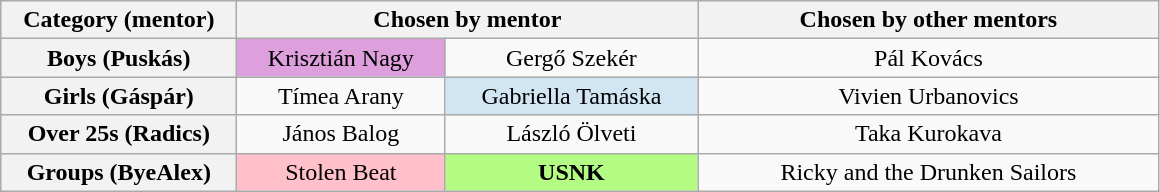<table class="wikitable" style="text-align:center">
<tr>
<th spope="col" style="width:150px;">Category (mentor)</th>
<th scope="col" colspan="2" style="width:300px;">Chosen by mentor</th>
<th style="width:300px;">Chosen by other mentors</th>
</tr>
<tr>
<th scope="col">Boys (Puskás)</th>
<td bgcolor="#DDA0DD">Krisztián Nagy</td>
<td>Gergő Szekér</td>
<td>Pál Kovács</td>
</tr>
<tr>
<th scope="col">Girls (Gáspár)</th>
<td>Tímea Arany</td>
<td bgcolor="#d1e5f3">Gabriella Tamáska</td>
<td>Vivien Urbanovics</td>
</tr>
<tr>
<th scope="col">Over 25s (Radics)</th>
<td>János Balog</td>
<td>László Ölveti</td>
<td>Taka Kurokava</td>
</tr>
<tr>
<th scope="col">Groups (ByeAlex)</th>
<td bgcolor="pink">Stolen Beat</td>
<td bgcolor="#B4FB84"><strong>USNK</strong></td>
<td>Ricky and the Drunken Sailors</td>
</tr>
</table>
